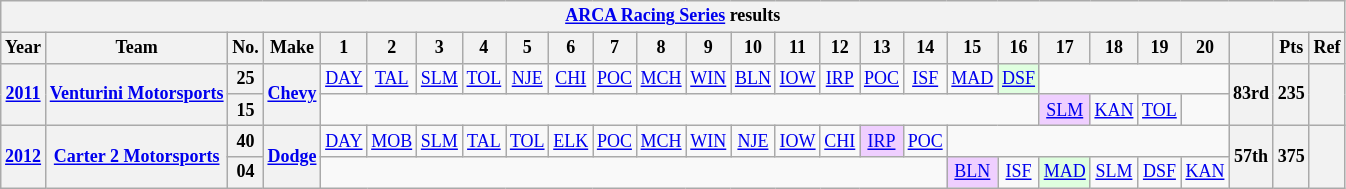<table class="wikitable" style="text-align:center; font-size:75%">
<tr>
<th colspan=48><a href='#'>ARCA Racing Series</a> results</th>
</tr>
<tr>
<th>Year</th>
<th>Team</th>
<th>No.</th>
<th>Make</th>
<th>1</th>
<th>2</th>
<th>3</th>
<th>4</th>
<th>5</th>
<th>6</th>
<th>7</th>
<th>8</th>
<th>9</th>
<th>10</th>
<th>11</th>
<th>12</th>
<th>13</th>
<th>14</th>
<th>15</th>
<th>16</th>
<th>17</th>
<th>18</th>
<th>19</th>
<th>20</th>
<th></th>
<th>Pts</th>
<th>Ref</th>
</tr>
<tr>
<th rowspan=2><a href='#'>2011</a></th>
<th rowspan=2><a href='#'>Venturini Motorsports</a></th>
<th>25</th>
<th rowspan=2><a href='#'>Chevy</a></th>
<td><a href='#'>DAY</a></td>
<td><a href='#'>TAL</a></td>
<td><a href='#'>SLM</a></td>
<td><a href='#'>TOL</a></td>
<td><a href='#'>NJE</a></td>
<td><a href='#'>CHI</a></td>
<td><a href='#'>POC</a></td>
<td><a href='#'>MCH</a></td>
<td><a href='#'>WIN</a></td>
<td><a href='#'>BLN</a></td>
<td><a href='#'>IOW</a></td>
<td><a href='#'>IRP</a></td>
<td><a href='#'>POC</a></td>
<td><a href='#'>ISF</a></td>
<td><a href='#'>MAD</a></td>
<td style="background:#DFFFDF;"><a href='#'>DSF</a><br></td>
<td colspan=4></td>
<th rowspan=2>83rd</th>
<th rowspan=2>235</th>
<th rowspan=2></th>
</tr>
<tr>
<th>15</th>
<td colspan=16></td>
<td style="background:#EFCFFF;"><a href='#'>SLM</a><br></td>
<td><a href='#'>KAN</a></td>
<td><a href='#'>TOL</a></td>
<td></td>
</tr>
<tr>
<th rowspan=2><a href='#'>2012</a></th>
<th rowspan=2><a href='#'>Carter 2 Motorsports</a></th>
<th>40</th>
<th rowspan=2><a href='#'>Dodge</a></th>
<td><a href='#'>DAY</a></td>
<td><a href='#'>MOB</a></td>
<td><a href='#'>SLM</a></td>
<td><a href='#'>TAL</a></td>
<td><a href='#'>TOL</a></td>
<td><a href='#'>ELK</a></td>
<td><a href='#'>POC</a></td>
<td><a href='#'>MCH</a></td>
<td><a href='#'>WIN</a></td>
<td><a href='#'>NJE</a></td>
<td><a href='#'>IOW</a></td>
<td><a href='#'>CHI</a></td>
<td style="background:#EFCFFF;"><a href='#'>IRP</a><br></td>
<td><a href='#'>POC</a></td>
<td colspan=6></td>
<th rowspan=2>57th</th>
<th rowspan=2>375</th>
<th rowspan=2></th>
</tr>
<tr>
<th>04</th>
<td colspan=14></td>
<td style="background:#EFCFFF;"><a href='#'>BLN</a><br></td>
<td><a href='#'>ISF</a></td>
<td style="background:#DFFFDF;"><a href='#'>MAD</a><br></td>
<td><a href='#'>SLM</a></td>
<td><a href='#'>DSF</a></td>
<td><a href='#'>KAN</a></td>
</tr>
</table>
